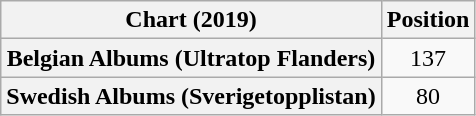<table class="wikitable plainrowheaders" style="text-align:center">
<tr>
<th scope="col">Chart (2019)</th>
<th scope="col">Position</th>
</tr>
<tr>
<th scope="row">Belgian Albums (Ultratop Flanders)</th>
<td>137</td>
</tr>
<tr>
<th scope="row">Swedish Albums (Sverigetopplistan)</th>
<td>80</td>
</tr>
</table>
